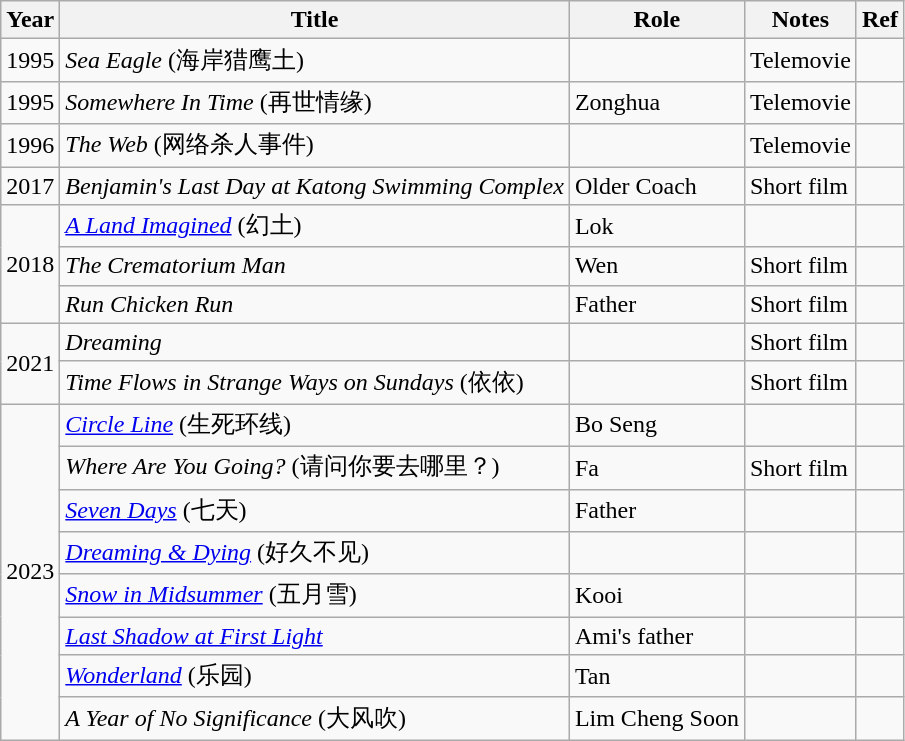<table class="wikitable sortable">
<tr>
<th>Year</th>
<th>Title</th>
<th>Role</th>
<th class="unsortable">Notes</th>
<th>Ref</th>
</tr>
<tr>
<td>1995</td>
<td><em>Sea Eagle</em> (海岸猎鹰土)</td>
<td></td>
<td>Telemovie</td>
<td></td>
</tr>
<tr>
<td>1995</td>
<td><em>Somewhere In Time</em> (再世情缘)</td>
<td>Zonghua</td>
<td>Telemovie</td>
<td></td>
</tr>
<tr>
<td>1996</td>
<td><em>The Web</em> (网络杀人事件)</td>
<td></td>
<td>Telemovie</td>
<td></td>
</tr>
<tr>
<td>2017</td>
<td><em>Benjamin's Last Day at Katong Swimming Complex</em></td>
<td>Older Coach</td>
<td>Short film</td>
<td></td>
</tr>
<tr>
<td rowspan="3">2018</td>
<td><em><a href='#'>A Land Imagined</a></em> (幻土)</td>
<td>Lok</td>
<td></td>
<td></td>
</tr>
<tr>
<td><em>The Crematorium Man</em></td>
<td>Wen</td>
<td>Short film</td>
<td></td>
</tr>
<tr>
<td><em>Run Chicken Run</em></td>
<td>Father</td>
<td>Short film</td>
<td></td>
</tr>
<tr>
<td rowspan="2">2021</td>
<td><em>Dreaming</em></td>
<td></td>
<td>Short film</td>
<td></td>
</tr>
<tr>
<td><em>Time Flows in Strange Ways on Sundays</em> (依依)</td>
<td></td>
<td>Short film</td>
<td></td>
</tr>
<tr>
<td rowspan="8">2023</td>
<td><em><a href='#'>Circle Line</a></em> (生死环线)</td>
<td>Bo Seng</td>
<td></td>
<td></td>
</tr>
<tr>
<td><em>Where Are You Going?</em> (请问你要去哪里？)</td>
<td>Fa</td>
<td>Short film</td>
<td></td>
</tr>
<tr>
<td><em><a href='#'>Seven Days</a></em> (七天)</td>
<td>Father</td>
<td></td>
<td></td>
</tr>
<tr>
<td><em><a href='#'>Dreaming & Dying</a></em> (好久不见)</td>
<td></td>
<td></td>
<td></td>
</tr>
<tr>
<td><em><a href='#'>Snow in Midsummer</a></em> (五月雪)</td>
<td>Kooi</td>
<td></td>
<td></td>
</tr>
<tr>
<td><em><a href='#'>Last Shadow at First Light</a></em></td>
<td>Ami's father</td>
<td></td>
<td></td>
</tr>
<tr>
<td><em><a href='#'>Wonderland</a></em> (乐园)</td>
<td>Tan</td>
<td></td>
<td></td>
</tr>
<tr>
<td><em>A Year of No Significance</em> (大风吹)</td>
<td>Lim Cheng Soon</td>
<td></td>
<td></td>
</tr>
</table>
